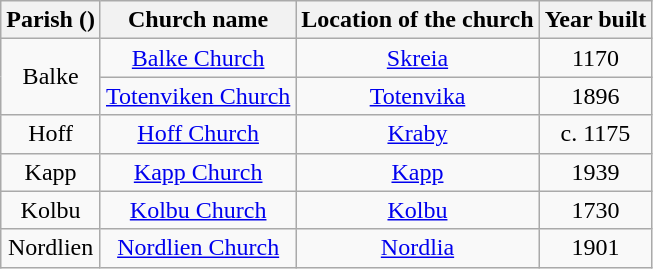<table class="wikitable" style="text-align:center">
<tr>
<th>Parish ()</th>
<th>Church name</th>
<th>Location of the church</th>
<th>Year built</th>
</tr>
<tr>
<td rowspan="2">Balke</td>
<td><a href='#'>Balke Church</a></td>
<td><a href='#'>Skreia</a></td>
<td>1170</td>
</tr>
<tr>
<td><a href='#'>Totenviken Church</a></td>
<td><a href='#'>Totenvika</a></td>
<td>1896</td>
</tr>
<tr>
<td rowspan="1">Hoff</td>
<td><a href='#'>Hoff Church</a></td>
<td><a href='#'>Kraby</a></td>
<td>c. 1175</td>
</tr>
<tr>
<td rowspan="1">Kapp</td>
<td><a href='#'>Kapp Church</a></td>
<td><a href='#'>Kapp</a></td>
<td>1939</td>
</tr>
<tr>
<td rowspan="1">Kolbu</td>
<td><a href='#'>Kolbu Church</a></td>
<td><a href='#'>Kolbu</a></td>
<td>1730</td>
</tr>
<tr>
<td rowspan="1">Nordlien</td>
<td><a href='#'>Nordlien Church</a></td>
<td><a href='#'>Nordlia</a></td>
<td>1901</td>
</tr>
</table>
